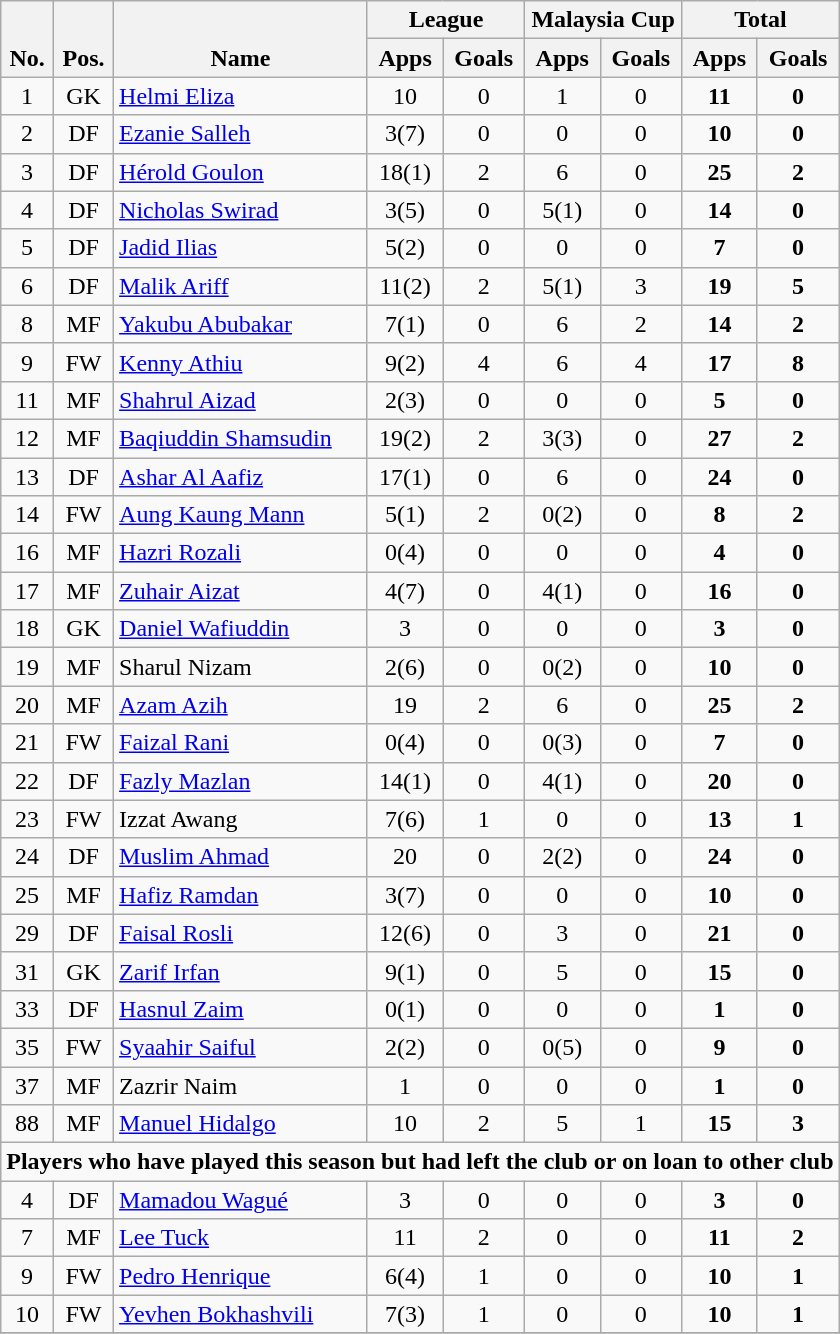<table class="wikitable" style="text-align:center">
<tr>
<th rowspan="2" valign="bottom">No.</th>
<th rowspan="2" valign="bottom">Pos.</th>
<th rowspan="2" valign="bottom">Name</th>
<th colspan="2" width="85">League</th>
<th colspan="2" width="85">Malaysia Cup</th>
<th colspan="2" width="85">Total</th>
</tr>
<tr>
<th>Apps</th>
<th>Goals</th>
<th>Apps</th>
<th>Goals</th>
<th>Apps</th>
<th>Goals</th>
</tr>
<tr>
<td>1</td>
<td>GK</td>
<td align="left"> <a href='#'>Helmi Eliza</a></td>
<td>10</td>
<td>0</td>
<td>1</td>
<td>0</td>
<td><strong>11</strong></td>
<td><strong>0</strong></td>
</tr>
<tr>
<td>2</td>
<td>DF</td>
<td align="left"> <a href='#'>Ezanie Salleh</a></td>
<td>3(7)</td>
<td>0</td>
<td>0</td>
<td>0</td>
<td><strong>10</strong></td>
<td><strong>0</strong></td>
</tr>
<tr>
<td>3</td>
<td>DF</td>
<td align="left"> <a href='#'>Hérold Goulon</a></td>
<td>18(1)</td>
<td>2</td>
<td>6</td>
<td>0</td>
<td><strong>25</strong></td>
<td><strong>2</strong></td>
</tr>
<tr>
<td>4</td>
<td>DF</td>
<td align="left"> <a href='#'>Nicholas Swirad</a></td>
<td>3(5)</td>
<td>0</td>
<td>5(1)</td>
<td>0</td>
<td><strong>14</strong></td>
<td><strong>0</strong></td>
</tr>
<tr>
<td>5</td>
<td>DF</td>
<td align="left"> <a href='#'>Jadid Ilias</a></td>
<td>5(2)</td>
<td>0</td>
<td>0</td>
<td>0</td>
<td><strong>7</strong></td>
<td><strong>0</strong></td>
</tr>
<tr>
<td>6</td>
<td>DF</td>
<td align="left"> <a href='#'>Malik Ariff</a></td>
<td>11(2)</td>
<td>2</td>
<td>5(1)</td>
<td>3</td>
<td><strong>19</strong></td>
<td><strong>5</strong></td>
</tr>
<tr>
<td>8</td>
<td>MF</td>
<td align="left"> <a href='#'>Yakubu Abubakar</a></td>
<td>7(1)</td>
<td>0</td>
<td>6</td>
<td>2</td>
<td><strong>14</strong></td>
<td><strong>2</strong></td>
</tr>
<tr>
<td>9</td>
<td>FW</td>
<td align="left"> <a href='#'>Kenny Athiu</a></td>
<td>9(2)</td>
<td>4</td>
<td>6</td>
<td>4</td>
<td><strong>17</strong></td>
<td><strong>8</strong></td>
</tr>
<tr>
<td>11</td>
<td>MF</td>
<td align="left"> <a href='#'>Shahrul Aizad</a></td>
<td>2(3)</td>
<td>0</td>
<td>0</td>
<td>0</td>
<td><strong>5</strong></td>
<td><strong>0</strong></td>
</tr>
<tr>
<td>12</td>
<td>MF</td>
<td align="left"> <a href='#'>Baqiuddin Shamsudin</a></td>
<td>19(2)</td>
<td>2</td>
<td>3(3)</td>
<td>0</td>
<td><strong>27</strong></td>
<td><strong>2</strong></td>
</tr>
<tr>
<td>13</td>
<td>DF</td>
<td align="left"> <a href='#'>Ashar Al Aafiz</a></td>
<td>17(1)</td>
<td>0</td>
<td>6</td>
<td>0</td>
<td><strong>24</strong></td>
<td><strong>0</strong></td>
</tr>
<tr>
<td>14</td>
<td>FW</td>
<td align="left"> <a href='#'>Aung Kaung Mann</a></td>
<td>5(1)</td>
<td>2</td>
<td>0(2)</td>
<td>0</td>
<td><strong>8</strong></td>
<td><strong>2</strong></td>
</tr>
<tr>
<td>16</td>
<td>MF</td>
<td align="left"> <a href='#'>Hazri Rozali</a></td>
<td>0(4)</td>
<td>0</td>
<td>0</td>
<td>0</td>
<td><strong>4</strong></td>
<td><strong>0</strong></td>
</tr>
<tr>
<td>17</td>
<td>MF</td>
<td align="left"> <a href='#'>Zuhair Aizat</a></td>
<td>4(7)</td>
<td>0</td>
<td>4(1)</td>
<td>0</td>
<td><strong>16</strong></td>
<td><strong>0</strong></td>
</tr>
<tr>
<td>18</td>
<td>GK</td>
<td align="left"> <a href='#'>Daniel Wafiuddin</a></td>
<td>3</td>
<td>0</td>
<td>0</td>
<td>0</td>
<td><strong>3</strong></td>
<td><strong>0</strong></td>
</tr>
<tr>
<td>19</td>
<td>MF</td>
<td align="left"> Sharul Nizam</td>
<td>2(6)</td>
<td>0</td>
<td>0(2)</td>
<td>0</td>
<td><strong>10</strong></td>
<td><strong>0</strong></td>
</tr>
<tr>
<td>20</td>
<td>MF</td>
<td align="left"> <a href='#'>Azam Azih</a></td>
<td>19</td>
<td>2</td>
<td>6</td>
<td>0</td>
<td><strong>25</strong></td>
<td><strong>2</strong></td>
</tr>
<tr>
<td>21</td>
<td>FW</td>
<td align="left"> <a href='#'>Faizal Rani</a></td>
<td>0(4)</td>
<td>0</td>
<td>0(3)</td>
<td>0</td>
<td><strong>7</strong></td>
<td><strong>0</strong></td>
</tr>
<tr>
<td>22</td>
<td>DF</td>
<td align="left"> <a href='#'>Fazly Mazlan</a></td>
<td>14(1)</td>
<td>0</td>
<td>4(1)</td>
<td>0</td>
<td><strong>20</strong></td>
<td><strong>0</strong></td>
</tr>
<tr>
<td>23</td>
<td>FW</td>
<td align="left"> Izzat Awang</td>
<td>7(6)</td>
<td>1</td>
<td>0</td>
<td>0</td>
<td><strong>13</strong></td>
<td><strong>1</strong></td>
</tr>
<tr>
<td>24</td>
<td>DF</td>
<td align="left"> <a href='#'>Muslim Ahmad</a></td>
<td>20</td>
<td>0</td>
<td>2(2)</td>
<td>0</td>
<td><strong>24</strong></td>
<td><strong>0</strong></td>
</tr>
<tr>
<td>25</td>
<td>MF</td>
<td align="left"> <a href='#'>Hafiz Ramdan</a></td>
<td>3(7)</td>
<td>0</td>
<td>0</td>
<td>0</td>
<td><strong>10</strong></td>
<td><strong>0</strong></td>
</tr>
<tr>
<td>29</td>
<td>DF</td>
<td align="left"> <a href='#'>Faisal Rosli</a></td>
<td>12(6)</td>
<td>0</td>
<td>3</td>
<td>0</td>
<td><strong>21</strong></td>
<td><strong>0</strong></td>
</tr>
<tr>
<td>31</td>
<td>GK</td>
<td align="left"> <a href='#'>Zarif Irfan</a></td>
<td>9(1)</td>
<td>0</td>
<td>5</td>
<td>0</td>
<td><strong>15</strong></td>
<td><strong>0</strong></td>
</tr>
<tr>
<td>33</td>
<td>DF</td>
<td align="left"> <a href='#'>Hasnul Zaim</a></td>
<td>0(1)</td>
<td>0</td>
<td>0</td>
<td>0</td>
<td><strong>1</strong></td>
<td><strong>0</strong></td>
</tr>
<tr>
<td>35</td>
<td>FW</td>
<td align="left"> <a href='#'>Syaahir Saiful</a></td>
<td>2(2)</td>
<td>0</td>
<td>0(5)</td>
<td>0</td>
<td><strong>9</strong></td>
<td><strong>0</strong></td>
</tr>
<tr>
<td>37</td>
<td>MF</td>
<td align="left"> Zazrir Naim</td>
<td>1</td>
<td>0</td>
<td>0</td>
<td>0</td>
<td><strong>1</strong></td>
<td><strong>0</strong></td>
</tr>
<tr>
<td>88</td>
<td>MF</td>
<td align="left"> <a href='#'>Manuel Hidalgo</a></td>
<td>10</td>
<td>2</td>
<td>5</td>
<td>1</td>
<td><strong>15</strong></td>
<td><strong>3</strong></td>
</tr>
<tr>
<td colspan="17"><strong>Players who have played this season but had left the club or on loan to other club</strong></td>
</tr>
<tr>
<td>4</td>
<td>DF</td>
<td align="left"> <a href='#'>Mamadou Wagué</a></td>
<td>3</td>
<td>0</td>
<td>0</td>
<td>0</td>
<td><strong>3</strong></td>
<td><strong>0</strong></td>
</tr>
<tr>
<td>7</td>
<td>MF</td>
<td align="left"> <a href='#'>Lee Tuck</a></td>
<td>11</td>
<td>2</td>
<td>0</td>
<td>0</td>
<td><strong>11</strong></td>
<td><strong>2</strong></td>
</tr>
<tr>
<td>9</td>
<td>FW</td>
<td align="left"> <a href='#'>Pedro Henrique</a></td>
<td>6(4)</td>
<td>1</td>
<td>0</td>
<td>0</td>
<td><strong>10</strong></td>
<td><strong>1</strong></td>
</tr>
<tr>
<td>10</td>
<td>FW</td>
<td align="left"> <a href='#'>Yevhen Bokhashvili</a></td>
<td>7(3)</td>
<td>1</td>
<td>0</td>
<td>0</td>
<td><strong>10</strong></td>
<td><strong>1</strong></td>
</tr>
<tr>
</tr>
</table>
